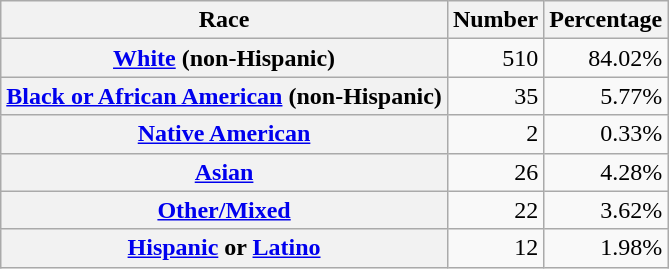<table class="wikitable" style="text-align:right">
<tr>
<th scope="col">Race</th>
<th scope="col">Number</th>
<th scope="col">Percentage</th>
</tr>
<tr>
<th scope="row"><a href='#'>White</a> (non-Hispanic)</th>
<td>510</td>
<td>84.02%</td>
</tr>
<tr>
<th scope="row"><a href='#'>Black or African American</a> (non-Hispanic)</th>
<td>35</td>
<td>5.77%</td>
</tr>
<tr>
<th scope="row"><a href='#'>Native American</a></th>
<td>2</td>
<td>0.33%</td>
</tr>
<tr>
<th scope="row"><a href='#'>Asian</a></th>
<td>26</td>
<td>4.28%</td>
</tr>
<tr>
<th scope="row"><a href='#'>Other/Mixed</a></th>
<td>22</td>
<td>3.62%</td>
</tr>
<tr>
<th scope="row"><a href='#'>Hispanic</a> or <a href='#'>Latino</a></th>
<td>12</td>
<td>1.98%</td>
</tr>
</table>
